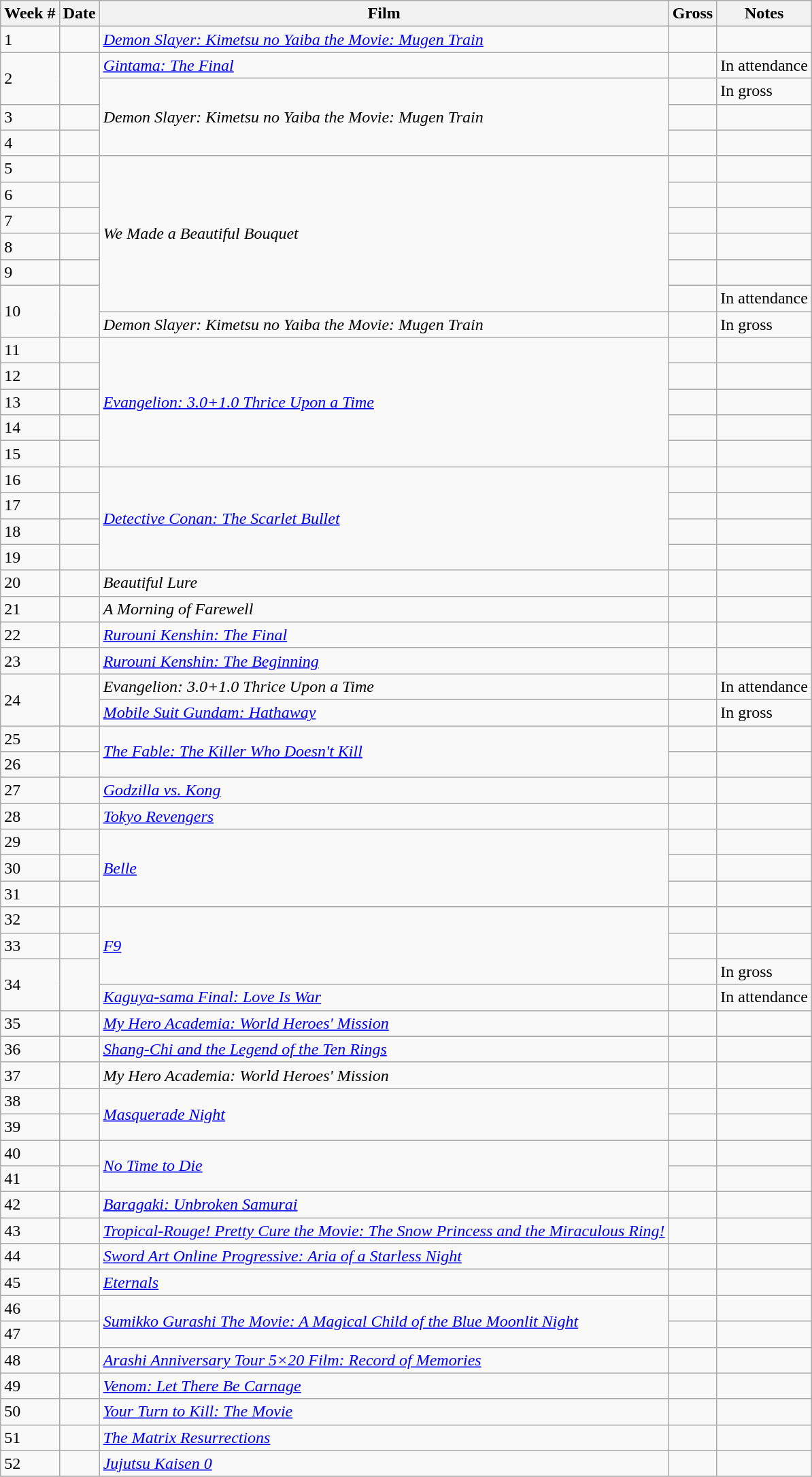<table class="wikitable sortable">
<tr>
<th>Week #</th>
<th>Date</th>
<th>Film</th>
<th>Gross</th>
<th>Notes</th>
</tr>
<tr>
<td>1</td>
<td></td>
<td><em><a href='#'>Demon Slayer: Kimetsu no Yaiba the Movie: Mugen Train</a></em></td>
<td></td>
<td></td>
</tr>
<tr>
<td rowspan=2>2</td>
<td rowspan=2></td>
<td><em><a href='#'>Gintama: The Final</a></em></td>
<td></td>
<td>In attendance</td>
</tr>
<tr>
<td rowspan=3><em>Demon Slayer: Kimetsu no Yaiba the Movie: Mugen Train</em></td>
<td></td>
<td>In gross</td>
</tr>
<tr>
<td>3</td>
<td></td>
<td></td>
<td></td>
</tr>
<tr>
<td>4</td>
<td></td>
<td></td>
<td></td>
</tr>
<tr>
<td>5</td>
<td></td>
<td rowspan=6><em>We Made a Beautiful Bouquet</em></td>
<td></td>
<td></td>
</tr>
<tr>
<td>6</td>
<td></td>
<td></td>
<td></td>
</tr>
<tr>
<td>7</td>
<td></td>
<td></td>
<td></td>
</tr>
<tr>
<td>8</td>
<td></td>
<td></td>
<td></td>
</tr>
<tr>
<td>9</td>
<td></td>
<td></td>
<td></td>
</tr>
<tr>
<td rowspan=2>10</td>
<td rowspan=2></td>
<td></td>
<td>In attendance</td>
</tr>
<tr>
<td><em>Demon Slayer: Kimetsu no Yaiba the Movie: Mugen Train</em></td>
<td></td>
<td>In gross</td>
</tr>
<tr>
<td>11</td>
<td></td>
<td rowspan=5><em><a href='#'>Evangelion: 3.0+1.0 Thrice Upon a Time</a></em></td>
<td></td>
<td></td>
</tr>
<tr>
<td>12</td>
<td></td>
<td></td>
<td></td>
</tr>
<tr>
<td>13</td>
<td></td>
<td></td>
<td></td>
</tr>
<tr>
<td>14</td>
<td></td>
<td></td>
<td></td>
</tr>
<tr>
<td>15</td>
<td></td>
<td></td>
<td></td>
</tr>
<tr>
<td>16</td>
<td></td>
<td rowspan=4><em><a href='#'>Detective Conan: The Scarlet Bullet</a></em></td>
<td></td>
<td></td>
</tr>
<tr>
<td>17</td>
<td></td>
<td></td>
<td></td>
</tr>
<tr>
<td>18</td>
<td></td>
<td></td>
<td></td>
</tr>
<tr>
<td>19</td>
<td></td>
<td></td>
<td></td>
</tr>
<tr>
<td>20</td>
<td></td>
<td><em>Beautiful Lure</em></td>
<td></td>
<td></td>
</tr>
<tr>
<td>21</td>
<td></td>
<td><em>A Morning of Farewell</em></td>
<td></td>
<td></td>
</tr>
<tr>
<td>22</td>
<td></td>
<td><em><a href='#'>Rurouni Kenshin: The Final</a></em></td>
<td></td>
<td></td>
</tr>
<tr>
<td>23</td>
<td></td>
<td><em><a href='#'>Rurouni Kenshin: The Beginning</a></em></td>
<td></td>
<td></td>
</tr>
<tr>
<td rowspan=2>24</td>
<td rowspan=2></td>
<td><em>Evangelion: 3.0+1.0 Thrice Upon a Time</em></td>
<td></td>
<td>In attendance</td>
</tr>
<tr>
<td><em><a href='#'>Mobile Suit Gundam: Hathaway</a></em></td>
<td></td>
<td>In gross</td>
</tr>
<tr>
<td>25</td>
<td></td>
<td rowspan=2><em><a href='#'>The Fable: The Killer Who Doesn't Kill</a></em></td>
<td></td>
<td></td>
</tr>
<tr>
<td>26</td>
<td></td>
<td></td>
<td></td>
</tr>
<tr>
<td>27</td>
<td></td>
<td><em><a href='#'>Godzilla vs. Kong</a></em></td>
<td></td>
<td></td>
</tr>
<tr>
<td>28</td>
<td></td>
<td><em><a href='#'>Tokyo Revengers</a></em></td>
<td></td>
<td></td>
</tr>
<tr>
<td>29</td>
<td></td>
<td rowspan=3><em><a href='#'>Belle</a></em></td>
<td></td>
<td></td>
</tr>
<tr>
<td>30</td>
<td></td>
<td></td>
<td></td>
</tr>
<tr>
<td>31</td>
<td></td>
<td></td>
<td></td>
</tr>
<tr>
<td>32</td>
<td></td>
<td rowspan=3><em><a href='#'>F9</a></em></td>
<td></td>
<td></td>
</tr>
<tr>
<td>33</td>
<td></td>
<td></td>
<td></td>
</tr>
<tr>
<td rowspan=2>34</td>
<td rowspan=2></td>
<td></td>
<td>In gross</td>
</tr>
<tr>
<td><em><a href='#'>Kaguya-sama Final: Love Is War</a></em></td>
<td></td>
<td>In attendance</td>
</tr>
<tr>
<td>35</td>
<td></td>
<td><em><a href='#'>My Hero Academia: World Heroes' Mission</a></em></td>
<td></td>
<td></td>
</tr>
<tr>
<td>36</td>
<td></td>
<td><em><a href='#'>Shang-Chi and the Legend of the Ten Rings</a></em></td>
<td></td>
<td></td>
</tr>
<tr>
<td>37</td>
<td></td>
<td><em>My Hero Academia: World Heroes' Mission</em></td>
<td></td>
<td></td>
</tr>
<tr>
<td>38</td>
<td></td>
<td rowspan=2><em><a href='#'>Masquerade Night</a></em></td>
<td></td>
<td></td>
</tr>
<tr>
<td>39</td>
<td></td>
<td></td>
<td></td>
</tr>
<tr>
<td>40</td>
<td></td>
<td rowspan=2><em><a href='#'>No Time to Die</a></em></td>
<td></td>
<td></td>
</tr>
<tr>
<td>41</td>
<td></td>
<td></td>
<td></td>
</tr>
<tr>
<td>42</td>
<td></td>
<td><em><a href='#'>Baragaki: Unbroken Samurai</a></em></td>
<td></td>
<td></td>
</tr>
<tr>
<td>43</td>
<td></td>
<td><em><a href='#'>Tropical-Rouge! Pretty Cure the Movie: The Snow Princess and the Miraculous Ring!</a></em></td>
<td></td>
<td></td>
</tr>
<tr>
<td>44</td>
<td></td>
<td><em><a href='#'>Sword Art Online Progressive: Aria of a Starless Night</a></em></td>
<td></td>
<td></td>
</tr>
<tr>
<td>45</td>
<td></td>
<td><em><a href='#'>Eternals</a></em></td>
<td></td>
<td></td>
</tr>
<tr>
<td>46</td>
<td></td>
<td rowspan=2><em><a href='#'>Sumikko Gurashi The Movie: A Magical Child of the Blue Moonlit Night</a></em></td>
<td></td>
<td></td>
</tr>
<tr>
<td>47</td>
<td></td>
<td></td>
<td></td>
</tr>
<tr>
<td>48</td>
<td></td>
<td><em><a href='#'>Arashi Anniversary Tour 5×20 Film: Record of Memories</a></em></td>
<td></td>
<td></td>
</tr>
<tr>
<td>49</td>
<td></td>
<td><em><a href='#'>Venom: Let There Be Carnage</a></em></td>
<td></td>
<td></td>
</tr>
<tr>
<td>50</td>
<td></td>
<td><em><a href='#'>Your Turn to Kill: The Movie</a></em></td>
<td></td>
<td></td>
</tr>
<tr>
<td>51</td>
<td></td>
<td><em><a href='#'>The Matrix Resurrections</a></em></td>
<td></td>
<td></td>
</tr>
<tr>
<td>52</td>
<td></td>
<td><em><a href='#'>Jujutsu Kaisen 0</a></em></td>
<td></td>
<td></td>
</tr>
<tr>
</tr>
</table>
